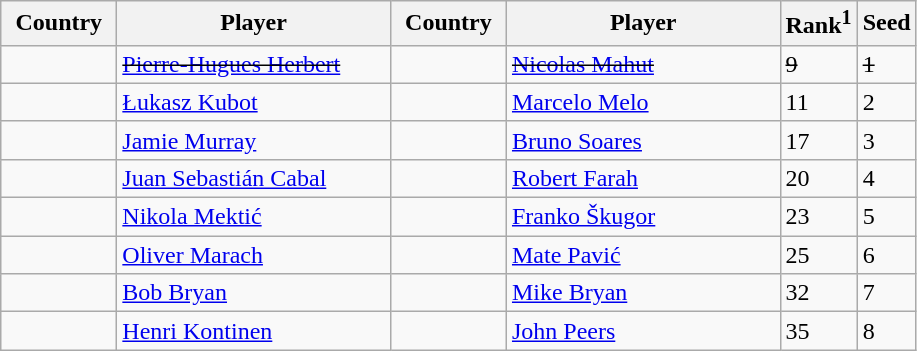<table class="sortable wikitable">
<tr>
<th width="70">Country</th>
<th width="175">Player</th>
<th width="70">Country</th>
<th width="175">Player</th>
<th>Rank<sup>1</sup></th>
<th>Seed</th>
</tr>
<tr>
<td><s></s></td>
<td><s><a href='#'>Pierre-Hugues Herbert</a></s></td>
<td><s></s></td>
<td><s><a href='#'>Nicolas Mahut</a></s></td>
<td><s>9</s></td>
<td><s>1</s></td>
</tr>
<tr>
<td></td>
<td><a href='#'>Łukasz Kubot</a></td>
<td></td>
<td><a href='#'>Marcelo Melo</a></td>
<td>11</td>
<td>2</td>
</tr>
<tr>
<td></td>
<td><a href='#'>Jamie Murray</a></td>
<td></td>
<td><a href='#'>Bruno Soares</a></td>
<td>17</td>
<td>3</td>
</tr>
<tr>
<td></td>
<td><a href='#'>Juan Sebastián Cabal</a></td>
<td></td>
<td><a href='#'>Robert Farah</a></td>
<td>20</td>
<td>4</td>
</tr>
<tr>
<td></td>
<td><a href='#'>Nikola Mektić</a></td>
<td></td>
<td><a href='#'>Franko Škugor</a></td>
<td>23</td>
<td>5</td>
</tr>
<tr>
<td></td>
<td><a href='#'>Oliver Marach</a></td>
<td></td>
<td><a href='#'>Mate Pavić</a></td>
<td>25</td>
<td>6</td>
</tr>
<tr>
<td></td>
<td><a href='#'>Bob Bryan</a></td>
<td></td>
<td><a href='#'>Mike Bryan</a></td>
<td>32</td>
<td>7</td>
</tr>
<tr>
<td></td>
<td><a href='#'>Henri Kontinen</a></td>
<td></td>
<td><a href='#'>John Peers</a></td>
<td>35</td>
<td>8</td>
</tr>
</table>
